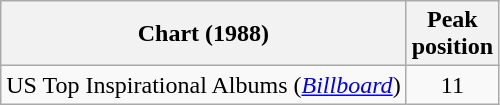<table class="wikitable">
<tr>
<th>Chart (1988)</th>
<th>Peak<br>position</th>
</tr>
<tr>
<td>US Top Inspirational Albums (<em><a href='#'>Billboard</a></em>)</td>
<td style="text-align:center;">11</td>
</tr>
</table>
